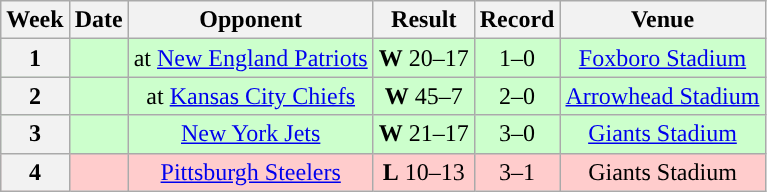<table class="wikitable" style="text-align:center">
<tr>
<th>Week</th>
<th>Date</th>
<th>Opponent</th>
<th>Result</th>
<th>Record</th>
<th>Venue</th>
</tr>
<tr style="background:#cfc">
<th>1</th>
<td></td>
<td>at <a href='#'>New England Patriots</a></td>
<td><strong>W</strong> 20–17</td>
<td>1–0</td>
<td><a href='#'>Foxboro Stadium</a></td>
</tr>
<tr style="background:#cfc">
<th>2</th>
<td></td>
<td>at <a href='#'>Kansas City Chiefs</a></td>
<td><strong>W</strong> 45–7</td>
<td>2–0</td>
<td><a href='#'>Arrowhead Stadium</a></td>
</tr>
<tr style="background:#cfc">
<th>3</th>
<td></td>
<td><a href='#'>New York Jets</a></td>
<td><strong>W</strong> 21–17</td>
<td>3–0</td>
<td><a href='#'>Giants Stadium</a></td>
</tr>
<tr style="background:#fcc">
<th>4</th>
<td></td>
<td><a href='#'>Pittsburgh Steelers</a></td>
<td><strong>L</strong> 10–13</td>
<td>3–1</td>
<td>Giants Stadium</td>
</tr>
</table>
